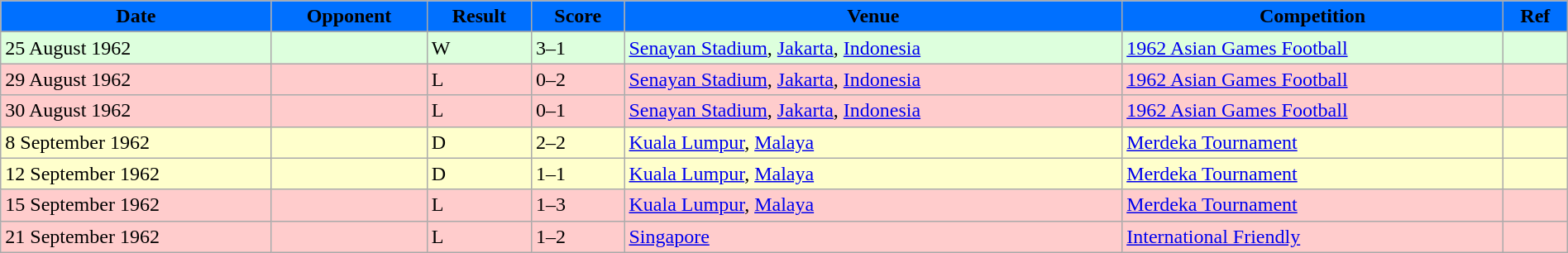<table width=100% class="wikitable">
<tr>
<th style="background:#0070FF;"><span>Date</span></th>
<th style="background:#0070FF;"><span>Opponent</span></th>
<th style="background:#0070FF;"><span>Result</span></th>
<th style="background:#0070FF;"><span>Score</span></th>
<th style="background:#0070FF;"><span>Venue</span></th>
<th style="background:#0070FF;"><span>Competition</span></th>
<th style="background:#0070FF;"><span>Ref</span></th>
</tr>
<tr>
</tr>
<tr style="background:#dfd;">
<td>25 August 1962</td>
<td></td>
<td>W</td>
<td>3–1</td>
<td> <a href='#'>Senayan Stadium</a>, <a href='#'>Jakarta</a>, <a href='#'>Indonesia</a></td>
<td><a href='#'>1962 Asian Games Football</a></td>
<td></td>
</tr>
<tr style="background:#fcc;">
<td>29 August 1962</td>
<td></td>
<td>L</td>
<td>0–2</td>
<td> <a href='#'>Senayan Stadium</a>, <a href='#'>Jakarta</a>, <a href='#'>Indonesia</a></td>
<td><a href='#'>1962 Asian Games Football</a></td>
<td></td>
</tr>
<tr style="background:#fcc;">
<td>30 August 1962</td>
<td></td>
<td>L</td>
<td>0–1</td>
<td> <a href='#'>Senayan Stadium</a>, <a href='#'>Jakarta</a>, <a href='#'>Indonesia</a></td>
<td><a href='#'>1962 Asian Games Football</a></td>
<td></td>
</tr>
<tr style="background:#ffc;">
<td>8 September 1962</td>
<td></td>
<td>D</td>
<td>2–2</td>
<td> <a href='#'>Kuala Lumpur</a>, <a href='#'>Malaya</a></td>
<td><a href='#'>Merdeka Tournament</a></td>
<td></td>
</tr>
<tr style="background:#ffc;">
<td>12 September 1962</td>
<td></td>
<td>D</td>
<td>1–1</td>
<td> <a href='#'>Kuala Lumpur</a>, <a href='#'>Malaya</a></td>
<td><a href='#'>Merdeka Tournament</a></td>
<td></td>
</tr>
<tr style="background:#fcc;">
<td>15 September 1962</td>
<td></td>
<td>L</td>
<td>1–3</td>
<td> <a href='#'>Kuala Lumpur</a>, <a href='#'>Malaya</a></td>
<td><a href='#'>Merdeka Tournament</a></td>
<td></td>
</tr>
<tr style="background:#fcc;">
<td>21 September 1962</td>
<td></td>
<td>L</td>
<td>1–2</td>
<td> <a href='#'>Singapore</a></td>
<td><a href='#'>International Friendly</a></td>
<td></td>
</tr>
</table>
